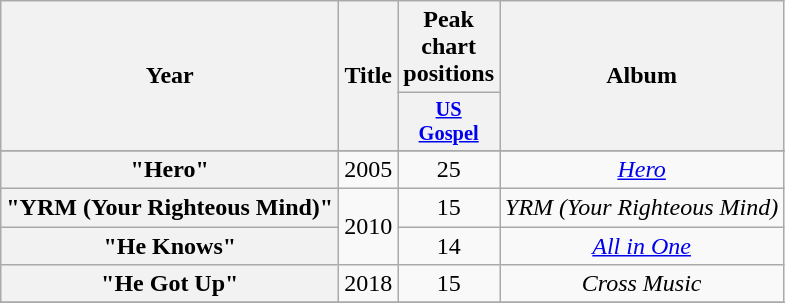<table class="wikitable plainrowheaders" style="text-align:center;" border="1">
<tr>
<th scope="col"  rowspan="2"><strong>Year</strong></th>
<th scope="col"  rowspan="2"><strong>Title</strong></th>
<th scope="col"  colspan="1">Peak chart positions</th>
<th scope="col"  rowspan="2"><strong>Album</strong></th>
</tr>
<tr>
<th scope="col" style="width:3em;font-size:85%;"><a href='#'>US<br>Gospel</a><br></th>
</tr>
<tr>
</tr>
<tr>
<th scope="row">"Hero"<br></th>
<td rowspan="1">2005</td>
<td align="center">25</td>
<td rowspan="1"><em><a href='#'>Hero</a></em></td>
</tr>
<tr>
<th scope="row">"YRM (Your Righteous Mind)"<br></th>
<td rowspan="2">2010</td>
<td align="center">15</td>
<td rowspan="1"><em>YRM (Your Righteous Mind)</em></td>
</tr>
<tr>
<th scope="row">"He Knows"<br></th>
<td align="center">14</td>
<td rowspan="1"><em><a href='#'>All in One</a></em></td>
</tr>
<tr>
<th scope="row">"He Got Up"<br></th>
<td rowspan="1">2018</td>
<td align="center">15</td>
<td rowspan="1"><em>Cross Music</em></td>
</tr>
<tr>
</tr>
</table>
